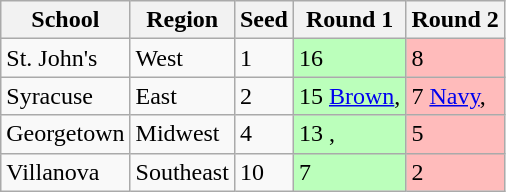<table class="wikitable">
<tr>
<th>School</th>
<th>Region</th>
<th>Seed</th>
<th>Round 1</th>
<th>Round 2</th>
</tr>
<tr>
<td>St. John's</td>
<td>West</td>
<td>1</td>
<td style="background:#bfb;">16  </td>
<td style="background:#fbb;">8  </td>
</tr>
<tr>
<td>Syracuse</td>
<td>East</td>
<td>2</td>
<td style="background:#bfb;">15 <a href='#'>Brown</a>, </td>
<td style="background:#fbb;">7 <a href='#'>Navy</a>, </td>
</tr>
<tr>
<td>Georgetown</td>
<td>Midwest</td>
<td>4</td>
<td style="background:#bfb;">13 , </td>
<td style="background:#fbb;">5  </td>
</tr>
<tr>
<td>Villanova</td>
<td>Southeast</td>
<td>10</td>
<td style="background:#bfb;">7  </td>
<td style="background:#fbb;">2  </td>
</tr>
</table>
